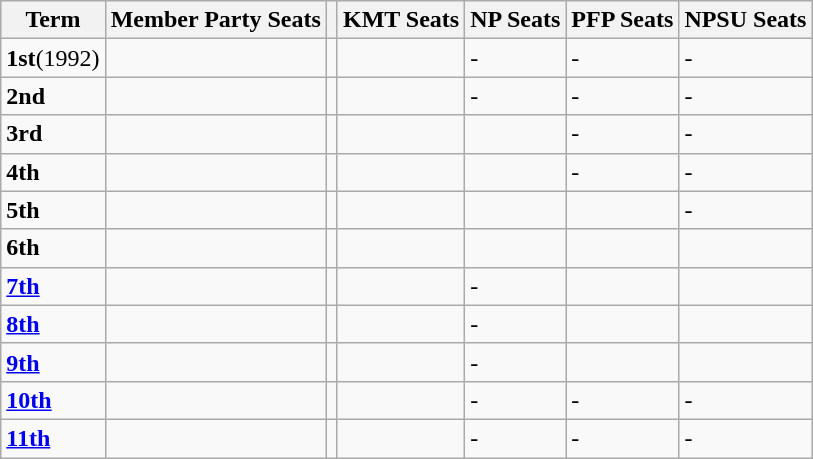<table class="wikitable">
<tr>
<th>Term</th>
<th>Member Party Seats</th>
<th></th>
<th>KMT Seats</th>
<th>NP Seats</th>
<th>PFP Seats</th>
<th>NPSU Seats</th>
</tr>
<tr>
<td><strong>1st</strong>(1992)</td>
<td></td>
<td></td>
<td></td>
<td>-</td>
<td>-</td>
<td>-</td>
</tr>
<tr>
<td><strong>2nd</strong></td>
<td></td>
<td></td>
<td></td>
<td>-</td>
<td>-</td>
<td>-</td>
</tr>
<tr>
<td><strong>3rd</strong></td>
<td></td>
<td></td>
<td></td>
<td></td>
<td>-</td>
<td>-</td>
</tr>
<tr>
<td><strong>4th</strong></td>
<td></td>
<td></td>
<td></td>
<td></td>
<td>-</td>
<td>-</td>
</tr>
<tr>
<td><strong>5th</strong></td>
<td></td>
<td></td>
<td></td>
<td></td>
<td></td>
<td>-</td>
</tr>
<tr>
<td><strong>6th</strong></td>
<td></td>
<td></td>
<td></td>
<td></td>
<td></td>
<td></td>
</tr>
<tr>
<td><strong><a href='#'>7th</a></strong></td>
<td></td>
<td></td>
<td></td>
<td>-</td>
<td></td>
<td></td>
</tr>
<tr>
<td><strong><a href='#'>8th</a></strong></td>
<td></td>
<td></td>
<td></td>
<td>-</td>
<td></td>
<td></td>
</tr>
<tr>
<td><strong><a href='#'>9th</a></strong></td>
<td></td>
<td></td>
<td></td>
<td>-</td>
<td></td>
<td></td>
</tr>
<tr>
<td><strong><a href='#'>10th</a></strong></td>
<td></td>
<td></td>
<td></td>
<td>-</td>
<td>-</td>
<td>-</td>
</tr>
<tr>
<td><strong><a href='#'>11th</a></strong></td>
<td></td>
<td></td>
<td></td>
<td>-</td>
<td>-</td>
<td>-</td>
</tr>
</table>
